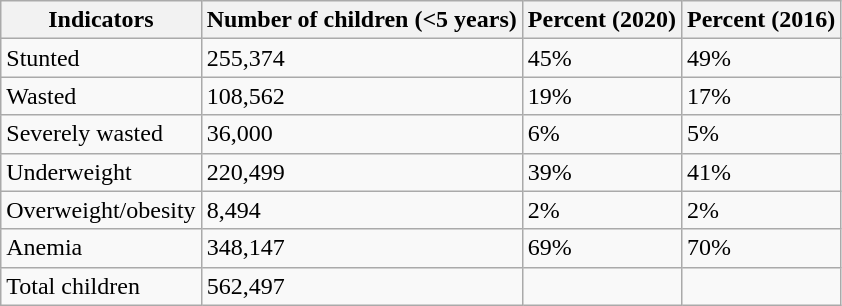<table class = "wikitable sortable">
<tr>
<th>Indicators</th>
<th>Number of children (<5 years)</th>
<th>Percent (2020)</th>
<th>Percent (2016)</th>
</tr>
<tr>
<td>Stunted</td>
<td>255,374</td>
<td>45%</td>
<td>49%</td>
</tr>
<tr>
<td>Wasted</td>
<td>108,562</td>
<td>19%</td>
<td>17%</td>
</tr>
<tr>
<td>Severely wasted</td>
<td>36,000</td>
<td>6%</td>
<td>5%</td>
</tr>
<tr>
<td>Underweight</td>
<td>220,499</td>
<td>39%</td>
<td>41%</td>
</tr>
<tr>
<td>Overweight/obesity</td>
<td>8,494</td>
<td>2%</td>
<td>2%</td>
</tr>
<tr>
<td>Anemia</td>
<td>348,147</td>
<td>69%</td>
<td>70%</td>
</tr>
<tr>
<td>Total children</td>
<td>562,497</td>
<td></td>
<td></td>
</tr>
</table>
